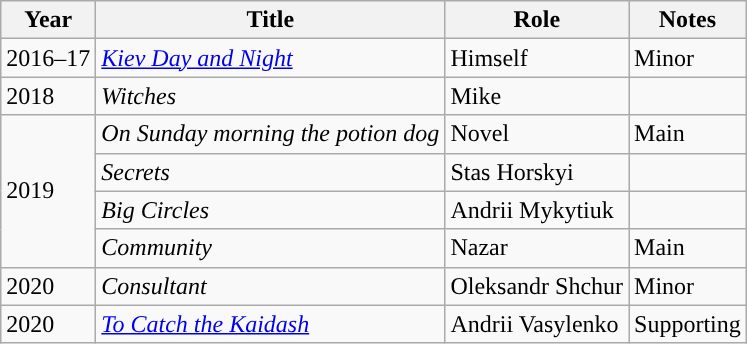<table class="wikitable">
<tr>
<th>Year</th>
<th>Title</th>
<th>Role</th>
<th>Notes</th>
</tr>
<tr>
<td>2016–17</td>
<td><em><a href='#'>Kiev Day and Night</a></em></td>
<td>Himself</td>
<td>Minor</td>
</tr>
<tr>
<td>2018</td>
<td><em>Witches</em></td>
<td>Mike</td>
<td></td>
</tr>
<tr>
<td rowspan="4">2019</td>
<td><em>On Sunday morning the potion dog</em></td>
<td>Novel</td>
<td>Main</td>
</tr>
<tr>
<td><em>Secrets</em></td>
<td>Stas Horskyi</td>
<td></td>
</tr>
<tr>
<td><em>Big Circles</em></td>
<td>Andrii Mykytiuk</td>
<td></td>
</tr>
<tr>
<td><em>Community</em></td>
<td>Nazar</td>
<td>Main</td>
</tr>
<tr>
<td>2020</td>
<td><em>Consultant</em></td>
<td>Oleksandr Shchur</td>
<td>Minor</td>
</tr>
<tr>
<td>2020</td>
<td><em><a href='#'>To Catch the Kaidash</a></em></td>
<td>Andrii Vasylenko</td>
<td>Supporting</td>
</tr>
</table>
